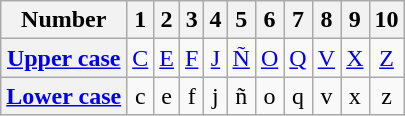<table class="wikitable" style="text-align:center; table-layout:fixed">
<tr>
<th>Number</th>
<th>1</th>
<th>2</th>
<th>3</th>
<th>4</th>
<th>5</th>
<th>6</th>
<th>7</th>
<th>8</th>
<th>9</th>
<th>10</th>
</tr>
<tr>
<th><a href='#'>Upper case</a></th>
<td><a href='#'>C</a></td>
<td><a href='#'>E</a></td>
<td><a href='#'>F</a></td>
<td><a href='#'>J</a></td>
<td><a href='#'>Ñ</a></td>
<td><a href='#'>O</a></td>
<td><a href='#'>Q</a></td>
<td><a href='#'>V</a></td>
<td><a href='#'>X</a></td>
<td><a href='#'>Z</a></td>
</tr>
<tr>
<th><a href='#'>Lower case</a></th>
<td>c</td>
<td>e</td>
<td>f</td>
<td>j</td>
<td>ñ</td>
<td>o</td>
<td>q</td>
<td>v</td>
<td>x</td>
<td>z</td>
</tr>
</table>
